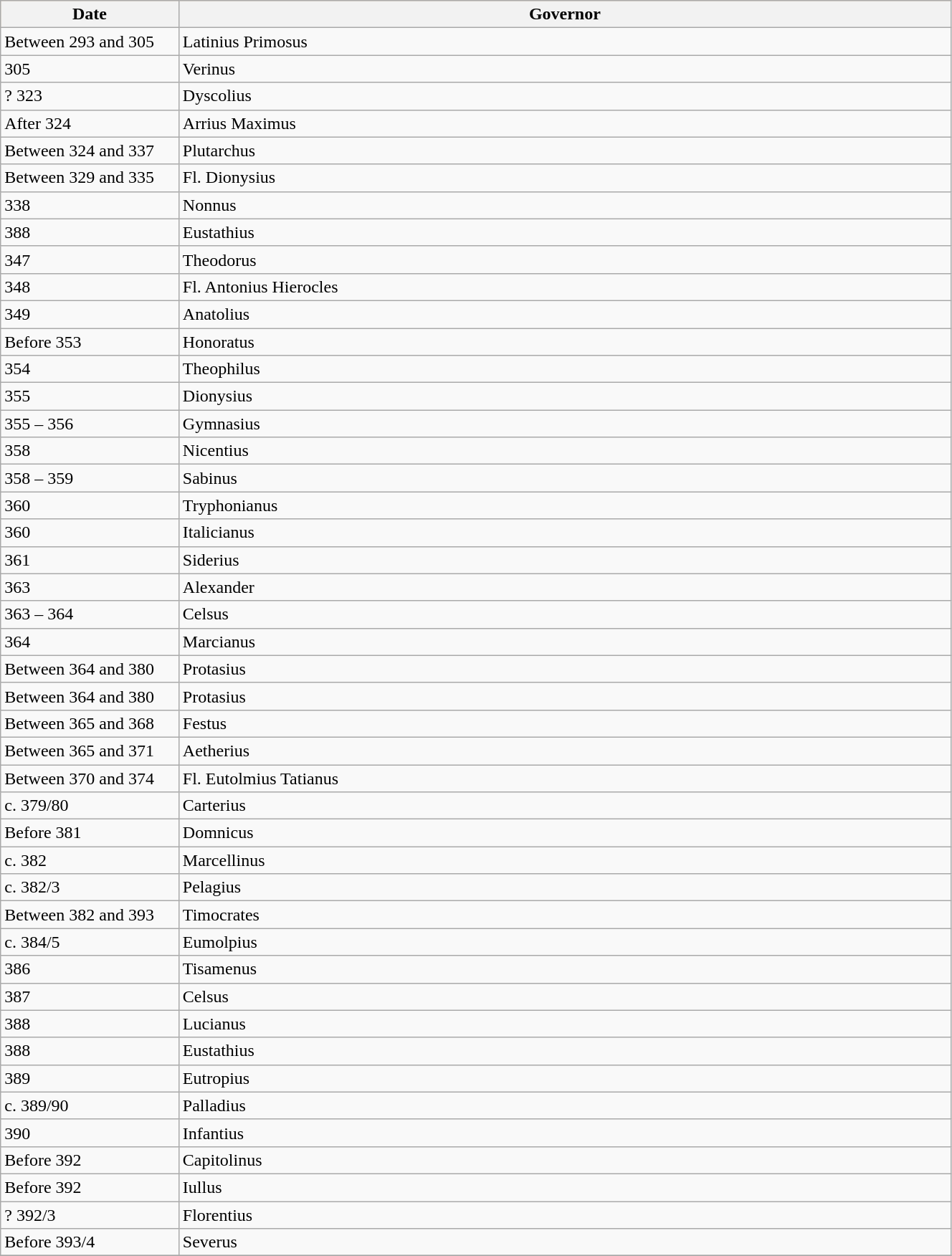<table class="wikitable"  width="70%">
<tr bgcolor="#FFDEAD">
<th width="9%">Date</th>
<th width="39%">Governor</th>
</tr>
<tr>
<td>Between 293 and 305</td>
<td>Latinius Primosus</td>
</tr>
<tr>
<td>305</td>
<td>Verinus</td>
</tr>
<tr>
<td>? 323</td>
<td>Dyscolius</td>
</tr>
<tr>
<td>After 324</td>
<td>Arrius Maximus</td>
</tr>
<tr>
<td>Between 324 and 337</td>
<td>Plutarchus</td>
</tr>
<tr>
<td>Between 329 and 335</td>
<td>Fl. Dionysius</td>
</tr>
<tr>
<td>338</td>
<td>Nonnus</td>
</tr>
<tr>
<td>388</td>
<td>Eustathius</td>
</tr>
<tr>
<td>347</td>
<td>Theodorus</td>
</tr>
<tr>
<td>348</td>
<td>Fl. Antonius Hierocles</td>
</tr>
<tr>
<td>349</td>
<td>Anatolius</td>
</tr>
<tr>
<td>Before 353</td>
<td>Honoratus</td>
</tr>
<tr>
<td>354</td>
<td>Theophilus</td>
</tr>
<tr>
<td>355</td>
<td>Dionysius</td>
</tr>
<tr>
<td>355 – 356</td>
<td>Gymnasius</td>
</tr>
<tr>
<td>358</td>
<td>Nicentius</td>
</tr>
<tr>
<td>358 – 359</td>
<td>Sabinus</td>
</tr>
<tr>
<td>360</td>
<td>Tryphonianus</td>
</tr>
<tr>
<td>360</td>
<td>Italicianus</td>
</tr>
<tr>
<td>361</td>
<td>Siderius</td>
</tr>
<tr>
<td>363</td>
<td>Alexander</td>
</tr>
<tr>
<td>363 – 364</td>
<td>Celsus</td>
</tr>
<tr>
<td>364</td>
<td>Marcianus</td>
</tr>
<tr>
<td>Between 364 and 380</td>
<td>Protasius</td>
</tr>
<tr>
<td>Between 364 and 380</td>
<td>Protasius</td>
</tr>
<tr>
<td>Between 365 and 368</td>
<td>Festus</td>
</tr>
<tr>
<td>Between 365 and 371</td>
<td>Aetherius</td>
</tr>
<tr>
<td>Between 370 and 374</td>
<td>Fl. Eutolmius Tatianus</td>
</tr>
<tr>
<td>c. 379/80</td>
<td>Carterius</td>
</tr>
<tr>
<td>Before 381</td>
<td>Domnicus</td>
</tr>
<tr>
<td>c. 382</td>
<td>Marcellinus</td>
</tr>
<tr>
<td>c. 382/3</td>
<td>Pelagius</td>
</tr>
<tr>
<td>Between 382 and 393</td>
<td>Timocrates</td>
</tr>
<tr>
<td>c. 384/5</td>
<td>Eumolpius</td>
</tr>
<tr>
<td>386</td>
<td>Tisamenus</td>
</tr>
<tr>
<td>387</td>
<td>Celsus</td>
</tr>
<tr>
<td>388</td>
<td>Lucianus</td>
</tr>
<tr>
<td>388</td>
<td>Eustathius</td>
</tr>
<tr>
<td>389</td>
<td>Eutropius</td>
</tr>
<tr>
<td>c. 389/90</td>
<td>Palladius</td>
</tr>
<tr>
<td>390</td>
<td>Infantius</td>
</tr>
<tr>
<td>Before 392</td>
<td>Capitolinus</td>
</tr>
<tr>
<td>Before 392</td>
<td>Iullus</td>
</tr>
<tr>
<td>? 392/3</td>
<td>Florentius</td>
</tr>
<tr>
<td>Before 393/4</td>
<td>Severus</td>
</tr>
<tr>
</tr>
</table>
